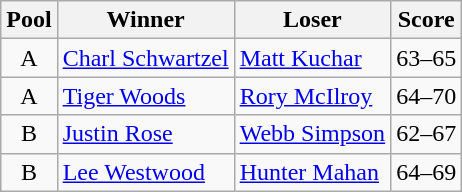<table class=wikitable>
<tr>
<th>Pool</th>
<th>Winner</th>
<th>Loser</th>
<th>Score</th>
</tr>
<tr>
<td align=center>A</td>
<td> <a href='#'>Charl Schwartzel</a></td>
<td> <a href='#'>Matt Kuchar</a></td>
<td>63–65</td>
</tr>
<tr>
<td align=center>A</td>
<td> <a href='#'>Tiger Woods</a></td>
<td> <a href='#'>Rory McIlroy</a></td>
<td>64–70</td>
</tr>
<tr>
<td align=center>B</td>
<td> <a href='#'>Justin Rose</a></td>
<td> <a href='#'>Webb Simpson</a></td>
<td>62–67</td>
</tr>
<tr>
<td align=center>B</td>
<td> <a href='#'>Lee Westwood</a></td>
<td> <a href='#'>Hunter Mahan</a></td>
<td>64–69</td>
</tr>
</table>
